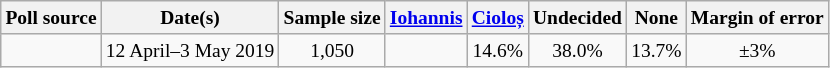<table class="wikitable" style="text-align:center;font-size:small;">
<tr>
<th>Poll source</th>
<th>Date(s)</th>
<th>Sample size</th>
<th><a href='#'>Iohannis</a></th>
<th><a href='#'>Cioloș</a></th>
<th>Undecided</th>
<th>None</th>
<th>Margin of error</th>
</tr>
<tr>
<td></td>
<td>12 April–3 May 2019</td>
<td>1,050</td>
<td></td>
<td>14.6%</td>
<td>38.0%</td>
<td>13.7%</td>
<td>±3%</td>
</tr>
</table>
